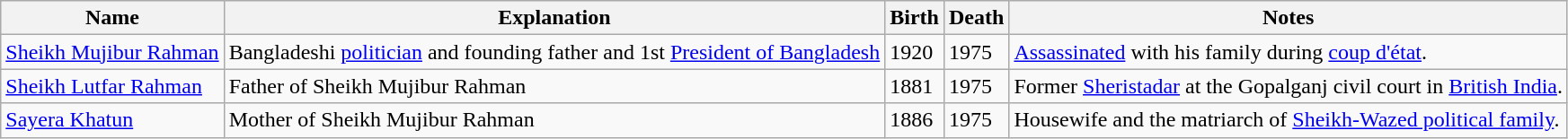<table class="wikitable">
<tr>
<th>Name</th>
<th>Explanation</th>
<th>Birth</th>
<th>Death</th>
<th>Notes</th>
</tr>
<tr>
<td><a href='#'>Sheikh Mujibur Rahman</a></td>
<td>Bangladeshi <a href='#'>politician</a> and founding father and 1st <a href='#'>President of Bangladesh</a></td>
<td>1920</td>
<td>1975</td>
<td><a href='#'>Assassinated</a> with his family during <a href='#'>coup d'état</a>.</td>
</tr>
<tr>
<td><a href='#'>Sheikh Lutfar Rahman</a></td>
<td>Father of Sheikh Mujibur Rahman</td>
<td>1881</td>
<td>1975</td>
<td>Former <a href='#'>Sheristadar</a> at the Gopalganj civil court in <a href='#'>British India</a>.</td>
</tr>
<tr>
<td><a href='#'>Sayera Khatun</a></td>
<td>Mother of Sheikh Mujibur Rahman</td>
<td>1886</td>
<td>1975</td>
<td>Housewife and the matriarch of <a href='#'>Sheikh-Wazed political family</a>.</td>
</tr>
</table>
